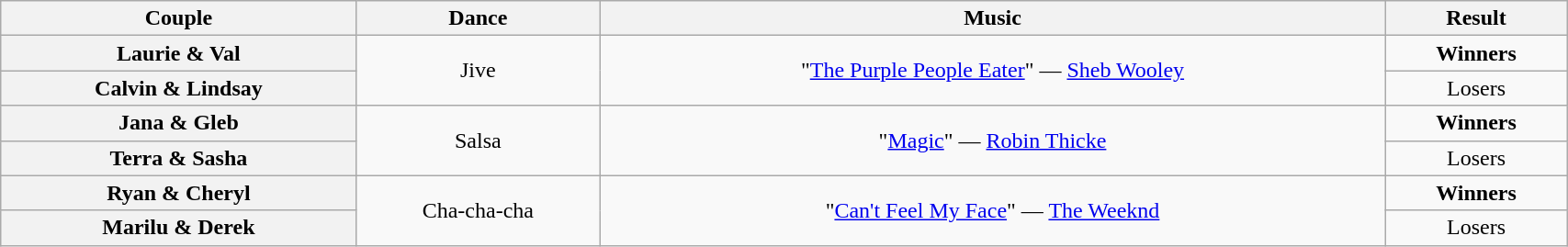<table class="wikitable unsortable" style="text-align:center; width:90%">
<tr>
<th scope="col">Couple</th>
<th scope="col">Dance</th>
<th scope="col">Music</th>
<th scope="col">Result</th>
</tr>
<tr>
<th scope="row">Laurie & Val</th>
<td rowspan=2>Jive</td>
<td rowspan=2>"<a href='#'>The Purple People Eater</a>" — <a href='#'>Sheb Wooley</a></td>
<td><strong>Winners</strong></td>
</tr>
<tr>
<th scope="row">Calvin & Lindsay</th>
<td>Losers</td>
</tr>
<tr>
<th scope="row">Jana & Gleb</th>
<td rowspan=2>Salsa</td>
<td rowspan=2>"<a href='#'>Magic</a>" — <a href='#'>Robin Thicke</a></td>
<td><strong>Winners</strong></td>
</tr>
<tr>
<th scope="row">Terra & Sasha</th>
<td>Losers</td>
</tr>
<tr>
<th scope="row">Ryan & Cheryl</th>
<td rowspan=2>Cha-cha-cha</td>
<td rowspan=2>"<a href='#'>Can't Feel My Face</a>" — <a href='#'>The Weeknd</a></td>
<td><strong>Winners</strong></td>
</tr>
<tr>
<th scope="row">Marilu & Derek</th>
<td>Losers</td>
</tr>
</table>
